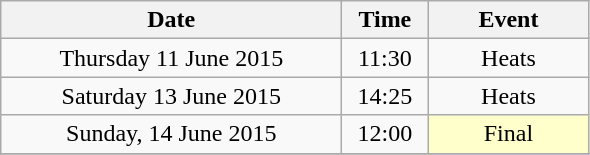<table class = "wikitable" style="text-align:center;">
<tr>
<th width=220>Date</th>
<th width=50>Time</th>
<th width=100>Event</th>
</tr>
<tr>
<td>Thursday 11 June 2015</td>
<td>11:30</td>
<td>Heats</td>
</tr>
<tr>
<td>Saturday 13 June 2015</td>
<td>14:25</td>
<td>Heats</td>
</tr>
<tr>
<td>Sunday, 14 June 2015</td>
<td>12:00</td>
<td bgcolor=ffffcc>Final</td>
</tr>
<tr>
</tr>
</table>
